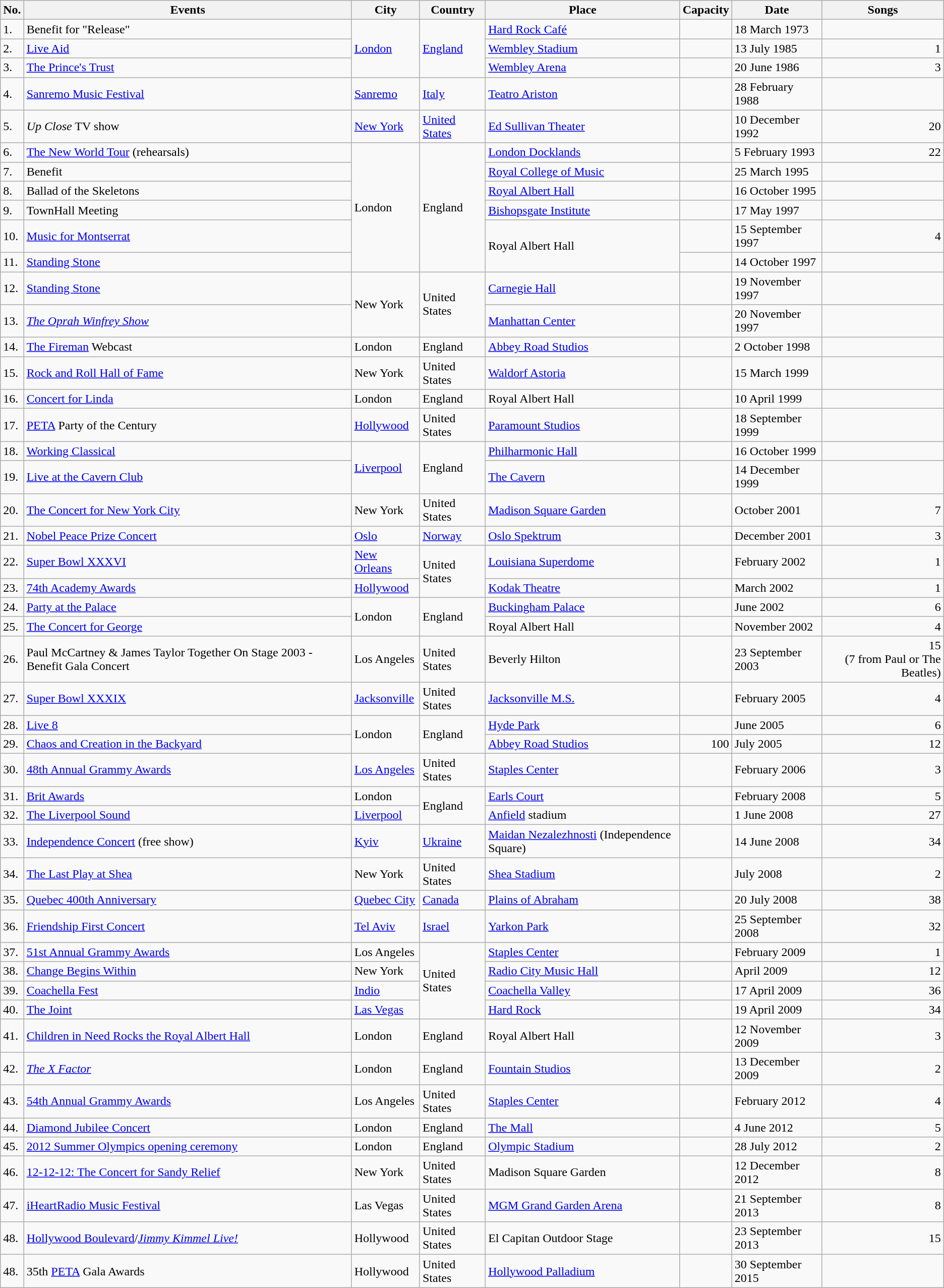<table class="wikitable">
<tr>
<th>No.</th>
<th>Events</th>
<th>City</th>
<th>Country</th>
<th>Place</th>
<th>Capacity</th>
<th>Date</th>
<th>Songs</th>
</tr>
<tr>
<td>1.</td>
<td>Benefit for "Release"</td>
<td rowspan="3"><a href='#'>London</a></td>
<td rowspan="3"><a href='#'>England</a></td>
<td><a href='#'>Hard Rock Café</a></td>
<td align="right"></td>
<td>18 March 1973</td>
<td align="right"></td>
</tr>
<tr>
<td>2.</td>
<td><a href='#'>Live Aid</a></td>
<td><a href='#'>Wembley Stadium</a></td>
<td align="right"></td>
<td>13 July 1985</td>
<td align="right">1</td>
</tr>
<tr>
<td>3.</td>
<td><a href='#'>The Prince's Trust</a></td>
<td><a href='#'>Wembley Arena</a></td>
<td align="right"></td>
<td>20 June 1986</td>
<td align="right">3</td>
</tr>
<tr>
<td>4.</td>
<td><a href='#'>Sanremo Music Festival</a></td>
<td><a href='#'>Sanremo</a></td>
<td><a href='#'>Italy</a></td>
<td><a href='#'>Teatro Ariston</a></td>
<td align="right"></td>
<td>28 February 1988</td>
<td align="right"></td>
</tr>
<tr>
<td>5.</td>
<td><em>Up Close</em> TV show</td>
<td><a href='#'>New York</a></td>
<td><a href='#'>United States</a></td>
<td><a href='#'>Ed Sullivan Theater</a></td>
<td align="right"></td>
<td>10 December 1992</td>
<td align="right">20</td>
</tr>
<tr>
<td>6.</td>
<td><a href='#'>The New World Tour</a> (rehearsals)</td>
<td rowspan="6">London</td>
<td rowspan="6">England</td>
<td><a href='#'>London Docklands</a></td>
<td align="right"></td>
<td>5 February 1993</td>
<td align="right">22</td>
</tr>
<tr>
<td>7.</td>
<td>Benefit</td>
<td><a href='#'>Royal College of Music</a></td>
<td align="right"></td>
<td>25 March 1995</td>
<td align="right"></td>
</tr>
<tr>
<td>8.</td>
<td>Ballad of the Skeletons</td>
<td><a href='#'>Royal Albert Hall</a></td>
<td align="right"></td>
<td>16 October 1995</td>
<td align="right"></td>
</tr>
<tr>
<td>9.</td>
<td>TownHall Meeting</td>
<td><a href='#'>Bishopsgate Institute</a></td>
<td align="right"></td>
<td>17 May 1997</td>
<td align="right"></td>
</tr>
<tr>
<td>10.</td>
<td><a href='#'>Music for Montserrat</a></td>
<td rowspan="2">Royal Albert Hall</td>
<td align="right"></td>
<td>15 September 1997</td>
<td align="right">4</td>
</tr>
<tr>
<td>11.</td>
<td><a href='#'>Standing Stone</a></td>
<td align="right"></td>
<td>14 October 1997</td>
<td align="right"></td>
</tr>
<tr>
<td>12.</td>
<td><a href='#'>Standing Stone</a></td>
<td rowspan="2">New York</td>
<td rowspan="2">United States</td>
<td><a href='#'>Carnegie Hall</a></td>
<td align="right"></td>
<td>19 November 1997</td>
<td align="right"></td>
</tr>
<tr>
<td>13.</td>
<td><em><a href='#'>The Oprah Winfrey Show</a></em></td>
<td><a href='#'>Manhattan Center</a></td>
<td align="right"></td>
<td>20 November 1997</td>
<td align="right"></td>
</tr>
<tr>
<td>14.</td>
<td><a href='#'>The Fireman</a> Webcast</td>
<td>London</td>
<td>England</td>
<td><a href='#'>Abbey Road Studios</a></td>
<td align="right"></td>
<td>2 October 1998</td>
<td align="right"></td>
</tr>
<tr>
<td>15.</td>
<td><a href='#'>Rock and Roll Hall of Fame</a></td>
<td>New York</td>
<td>United States</td>
<td><a href='#'>Waldorf Astoria</a></td>
<td align="right"></td>
<td>15 March 1999</td>
<td align="right"></td>
</tr>
<tr>
<td>16.</td>
<td><a href='#'>Concert for Linda</a></td>
<td>London</td>
<td>England</td>
<td>Royal Albert Hall</td>
<td align="right"></td>
<td>10 April 1999</td>
<td align="right"></td>
</tr>
<tr>
<td>17.</td>
<td><a href='#'>PETA</a> Party of the Century</td>
<td><a href='#'>Hollywood</a></td>
<td>United States</td>
<td><a href='#'>Paramount Studios</a></td>
<td align="right"></td>
<td>18 September 1999</td>
<td align="right"></td>
</tr>
<tr>
<td>18.</td>
<td><a href='#'>Working Classical</a></td>
<td rowspan="2"><a href='#'>Liverpool</a></td>
<td rowspan="2">England</td>
<td><a href='#'>Philharmonic Hall</a></td>
<td align="right"></td>
<td>16 October 1999</td>
<td align="right"></td>
</tr>
<tr>
<td>19.</td>
<td><a href='#'>Live at the Cavern Club</a></td>
<td><a href='#'>The Cavern</a></td>
<td align="right"></td>
<td>14 December 1999</td>
<td align="right"></td>
</tr>
<tr>
<td>20.</td>
<td><a href='#'>The Concert for New York City</a></td>
<td>New York</td>
<td>United States</td>
<td><a href='#'>Madison Square Garden</a></td>
<td align="right"></td>
<td>October 2001</td>
<td align="right">7</td>
</tr>
<tr>
<td>21.</td>
<td><a href='#'>Nobel Peace Prize Concert</a></td>
<td><a href='#'>Oslo</a></td>
<td><a href='#'>Norway</a></td>
<td><a href='#'>Oslo Spektrum</a></td>
<td align="right"></td>
<td>December 2001</td>
<td align="right">3</td>
</tr>
<tr>
<td>22.</td>
<td><a href='#'>Super Bowl XXXVI</a></td>
<td><a href='#'>New Orleans</a></td>
<td rowspan="2">United States</td>
<td><a href='#'>Louisiana Superdome</a></td>
<td align="right"></td>
<td>February 2002</td>
<td align="right">1</td>
</tr>
<tr>
<td>23.</td>
<td><a href='#'>74th Academy Awards</a></td>
<td><a href='#'>Hollywood</a></td>
<td><a href='#'>Kodak Theatre</a></td>
<td align="right"></td>
<td>March 2002</td>
<td align="right">1</td>
</tr>
<tr>
<td>24.</td>
<td><a href='#'>Party at the Palace</a></td>
<td rowspan="2">London</td>
<td rowspan="2">England</td>
<td><a href='#'>Buckingham Palace</a></td>
<td align="right"></td>
<td>June 2002</td>
<td align="right">6</td>
</tr>
<tr>
<td>25.</td>
<td><a href='#'>The Concert for George</a></td>
<td>Royal Albert Hall</td>
<td align="right"></td>
<td>November 2002</td>
<td align="right">4</td>
</tr>
<tr>
<td>26.</td>
<td>Paul McCartney & James Taylor Together On Stage 2003 - Benefit Gala Concert</td>
<td>Los Angeles</td>
<td>United States</td>
<td>Beverly Hilton</td>
<td></td>
<td>23 September 2003</td>
<td align="right">15 <br> (7 from Paul or The Beatles)</td>
</tr>
<tr>
<td>27.</td>
<td><a href='#'>Super Bowl XXXIX</a></td>
<td><a href='#'>Jacksonville</a></td>
<td>United States</td>
<td><a href='#'>Jacksonville M.S.</a></td>
<td align="right"></td>
<td>February 2005</td>
<td align="right">4</td>
</tr>
<tr>
<td>28.</td>
<td><a href='#'>Live 8</a></td>
<td rowspan="2">London</td>
<td rowspan="2">England</td>
<td><a href='#'>Hyde Park</a></td>
<td align="right"></td>
<td>June 2005</td>
<td align="right">6</td>
</tr>
<tr>
<td>29.</td>
<td><a href='#'>Chaos and Creation in the Backyard</a></td>
<td><a href='#'>Abbey Road Studios</a></td>
<td align="right">100</td>
<td align="left">July 2005</td>
<td align="right">12</td>
</tr>
<tr>
<td>30.</td>
<td><a href='#'>48th Annual Grammy Awards</a></td>
<td><a href='#'>Los Angeles</a></td>
<td>United States</td>
<td><a href='#'>Staples Center</a></td>
<td align="right"></td>
<td>February 2006</td>
<td align="right">3</td>
</tr>
<tr>
<td>31.</td>
<td><a href='#'>Brit Awards</a></td>
<td>London</td>
<td rowspan="2">England</td>
<td><a href='#'>Earls Court</a></td>
<td align="right"></td>
<td>February 2008</td>
<td align="right">5</td>
</tr>
<tr>
<td>32.</td>
<td><a href='#'>The Liverpool Sound</a></td>
<td><a href='#'>Liverpool</a></td>
<td><a href='#'>Anfield</a> stadium</td>
<td align="right"></td>
<td>1 June 2008</td>
<td align="right">27</td>
</tr>
<tr>
<td>33.</td>
<td><a href='#'>Independence Concert</a> (free show)</td>
<td><a href='#'>Kyiv</a></td>
<td><a href='#'>Ukraine</a></td>
<td><a href='#'>Maidan Nezalezhnosti</a> (Independence Square)</td>
<td align="right"></td>
<td>14 June 2008 <br></td>
<td align="right"> 34</td>
</tr>
<tr>
<td>34.</td>
<td><a href='#'>The Last Play at Shea</a></td>
<td>New York</td>
<td>United States</td>
<td><a href='#'>Shea Stadium</a></td>
<td align="right"></td>
<td>July 2008</td>
<td align="right">2</td>
</tr>
<tr>
<td>35.</td>
<td><a href='#'>Quebec 400th Anniversary</a></td>
<td><a href='#'>Quebec City</a></td>
<td><a href='#'>Canada</a></td>
<td><a href='#'>Plains of Abraham</a></td>
<td align="right"></td>
<td>20 July 2008</td>
<td align="right">38</td>
</tr>
<tr>
<td>36.</td>
<td><a href='#'>Friendship First Concert</a></td>
<td><a href='#'>Tel Aviv</a></td>
<td><a href='#'>Israel</a></td>
<td><a href='#'>Yarkon Park</a></td>
<td align="right"></td>
<td>25 September 2008</td>
<td align="right">32</td>
</tr>
<tr>
<td>37.</td>
<td><a href='#'>51st Annual Grammy Awards</a></td>
<td>Los Angeles</td>
<td rowspan="4">United States</td>
<td><a href='#'>Staples Center</a></td>
<td align="right"></td>
<td>February 2009</td>
<td align="right">1</td>
</tr>
<tr>
<td>38.</td>
<td><a href='#'>Change Begins Within</a></td>
<td>New York</td>
<td><a href='#'>Radio City Music Hall</a></td>
<td align="right"></td>
<td>April 2009</td>
<td align="right">12</td>
</tr>
<tr>
<td>39.</td>
<td><a href='#'>Coachella Fest</a></td>
<td><a href='#'>Indio</a></td>
<td><a href='#'>Coachella Valley</a></td>
<td align="right"></td>
<td>17 April 2009</td>
<td align="right">36</td>
</tr>
<tr>
<td>40.</td>
<td><a href='#'>The Joint</a></td>
<td><a href='#'>Las Vegas</a></td>
<td><a href='#'>Hard Rock</a></td>
<td align="right"></td>
<td>19 April 2009</td>
<td align="right">34</td>
</tr>
<tr>
<td>41.</td>
<td><a href='#'>Children in Need Rocks the Royal Albert Hall</a></td>
<td>London</td>
<td>England</td>
<td>Royal Albert Hall</td>
<td align="right"></td>
<td>12 November 2009</td>
<td align="right">3</td>
</tr>
<tr>
<td>42.</td>
<td><em><a href='#'>The X Factor</a></em></td>
<td>London</td>
<td>England</td>
<td><a href='#'>Fountain Studios</a></td>
<td align="right"></td>
<td>13 December 2009</td>
<td align="right">2</td>
</tr>
<tr>
<td>43.</td>
<td><a href='#'>54th Annual Grammy Awards</a></td>
<td>Los Angeles</td>
<td>United States</td>
<td><a href='#'>Staples Center</a></td>
<td align="right"></td>
<td>February 2012</td>
<td align="right">4</td>
</tr>
<tr>
<td>44.</td>
<td><a href='#'>Diamond Jubilee Concert</a></td>
<td>London</td>
<td>England</td>
<td><a href='#'>The Mall</a></td>
<td align="right"></td>
<td>4 June 2012</td>
<td align="right">5</td>
</tr>
<tr>
<td>45.</td>
<td><a href='#'>2012 Summer Olympics opening ceremony</a></td>
<td>London</td>
<td>England</td>
<td><a href='#'>Olympic Stadium</a></td>
<td align="right"></td>
<td>28 July 2012</td>
<td align="right">2</td>
</tr>
<tr>
<td>46.</td>
<td><a href='#'>12-12-12: The Concert for Sandy Relief</a></td>
<td>New York</td>
<td>United States</td>
<td>Madison Square Garden</td>
<td align="right"></td>
<td>12 December 2012</td>
<td align="right">8</td>
</tr>
<tr>
<td>47.</td>
<td><a href='#'>iHeartRadio Music Festival</a></td>
<td>Las Vegas</td>
<td>United States</td>
<td><a href='#'>MGM Grand Garden Arena</a></td>
<td align="right"></td>
<td>21 September 2013</td>
<td align="right">8</td>
</tr>
<tr>
<td>48.</td>
<td><a href='#'>Hollywood Boulevard</a>/<em><a href='#'>Jimmy Kimmel Live!</a></em></td>
<td>Hollywood</td>
<td>United States</td>
<td>El Capitan Outdoor Stage</td>
<td align="right"></td>
<td>23 September 2013</td>
<td align="right">15</td>
</tr>
<tr>
<td>48.</td>
<td>35th <a href='#'>PETA</a> Gala Awards</td>
<td>Hollywood</td>
<td>United States</td>
<td><a href='#'>Hollywood Palladium</a></td>
<td align="right"></td>
<td>30 September 2015</td>
<td align="right"></td>
</tr>
</table>
